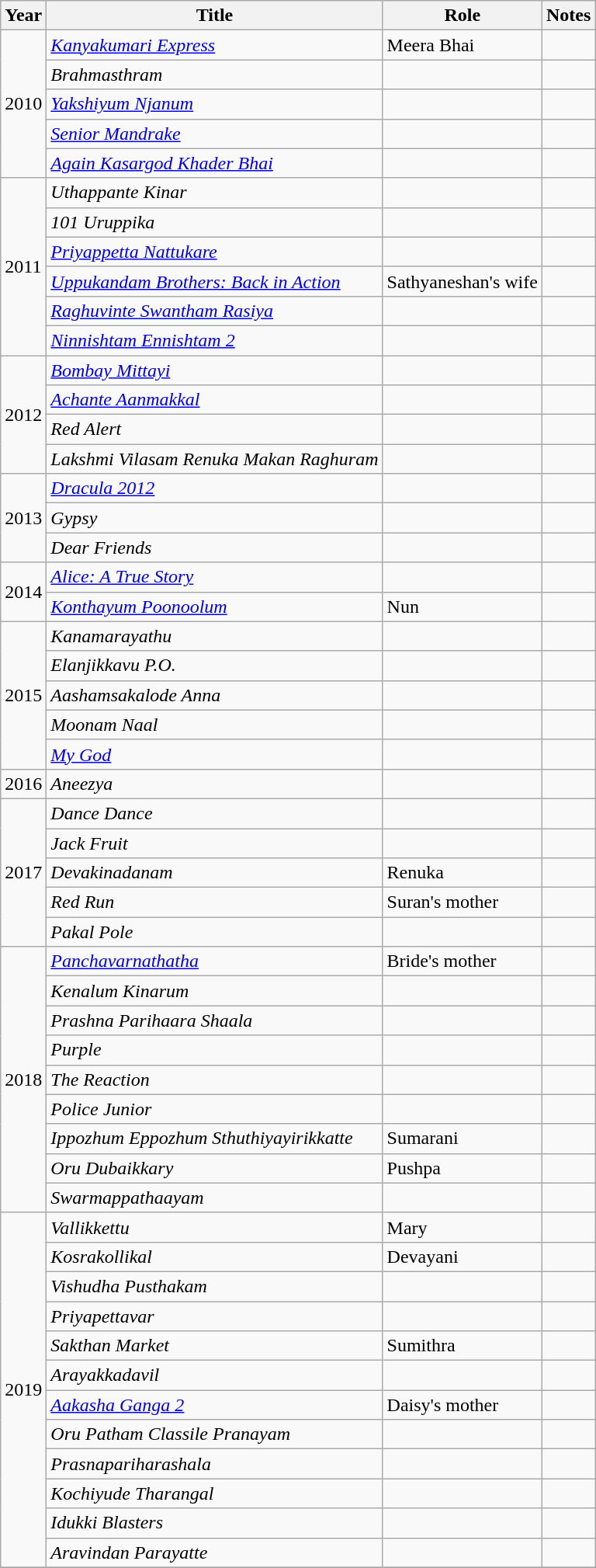<table class="wikitable sortable">
<tr>
<th>Year</th>
<th>Title</th>
<th>Role</th>
<th class="unsortable">Notes</th>
</tr>
<tr>
<td rowspan=5>2010</td>
<td><em><a href='#'>Kanyakumari Express</a></em></td>
<td>Meera Bhai</td>
<td></td>
</tr>
<tr>
<td><em>Brahmasthram</em></td>
<td></td>
<td></td>
</tr>
<tr>
<td><em><a href='#'>Yakshiyum Njanum</a></em></td>
<td></td>
<td></td>
</tr>
<tr>
<td><em><a href='#'>Senior Mandrake</a></em></td>
<td></td>
<td></td>
</tr>
<tr>
<td><em><a href='#'>Again Kasargod Khader Bhai</a></em></td>
<td></td>
<td></td>
</tr>
<tr>
<td rowspan=6>2011</td>
<td><em>Uthappante Kinar</em></td>
<td></td>
<td></td>
</tr>
<tr>
<td><em>101 Uruppika</em></td>
<td></td>
<td></td>
</tr>
<tr>
<td><em><a href='#'>Priyappetta Nattukare</a></em></td>
<td></td>
<td></td>
</tr>
<tr>
<td><em><a href='#'>Uppukandam Brothers: Back in Action</a></em></td>
<td>Sathyaneshan's wife</td>
<td></td>
</tr>
<tr>
<td><em><a href='#'>Raghuvinte Swantham Rasiya</a></em></td>
<td></td>
<td></td>
</tr>
<tr>
<td><em><a href='#'>Ninnishtam Ennishtam 2</a></em></td>
<td></td>
<td></td>
</tr>
<tr>
<td rowspan=4>2012</td>
<td><em><a href='#'>Bombay Mittayi</a></em></td>
<td></td>
<td></td>
</tr>
<tr>
<td><em><a href='#'>Achante Aanmakkal</a></em></td>
<td></td>
<td></td>
</tr>
<tr>
<td><em>Red Alert</em></td>
<td></td>
<td></td>
</tr>
<tr>
<td><em>Lakshmi Vilasam Renuka Makan Raghuram</em></td>
<td></td>
<td></td>
</tr>
<tr>
<td rowspan=3>2013</td>
<td><em><a href='#'>Dracula 2012</a></em></td>
<td></td>
<td></td>
</tr>
<tr>
<td><em>Gypsy</em></td>
<td></td>
<td></td>
</tr>
<tr>
<td><em>Dear Friends</em></td>
<td></td>
<td></td>
</tr>
<tr>
<td rowspan=2>2014</td>
<td><em><a href='#'>Alice: A True Story</a></em></td>
<td></td>
<td></td>
</tr>
<tr>
<td><em><a href='#'>Konthayum Poonoolum</a></em></td>
<td>Nun</td>
<td></td>
</tr>
<tr>
<td rowspan=5>2015</td>
<td><em>Kanamarayathu</em></td>
<td></td>
<td></td>
</tr>
<tr>
<td><em>Elanjikkavu P.O.</em></td>
<td></td>
<td></td>
</tr>
<tr>
<td><em>Aashamsakalode Anna</em></td>
<td></td>
<td></td>
</tr>
<tr>
<td><em>Moonam Naal</em></td>
<td></td>
<td></td>
</tr>
<tr>
<td><em><a href='#'>My God</a></em></td>
<td></td>
<td></td>
</tr>
<tr>
<td>2016</td>
<td><em>Aneezya</em></td>
<td></td>
<td></td>
</tr>
<tr>
<td rowspan=5>2017</td>
<td><em>Dance Dance</em></td>
<td></td>
<td></td>
</tr>
<tr>
<td><em>Jack Fruit</em></td>
<td></td>
<td></td>
</tr>
<tr>
<td><em>Devakinadanam</em></td>
<td>Renuka</td>
<td></td>
</tr>
<tr>
<td><em>Red Run</em></td>
<td>Suran's mother</td>
<td></td>
</tr>
<tr>
<td><em>Pakal Pole</em></td>
<td></td>
<td></td>
</tr>
<tr>
<td rowspan=9>2018</td>
<td><em><a href='#'>Panchavarnathatha</a></em></td>
<td>Bride's mother</td>
<td></td>
</tr>
<tr>
<td><em>Kenalum Kinarum</em></td>
<td></td>
<td></td>
</tr>
<tr>
<td><em>Prashna Parihaara Shaala</em></td>
<td></td>
<td></td>
</tr>
<tr>
<td><em>Purple</em></td>
<td></td>
<td></td>
</tr>
<tr>
<td><em>The Reaction</em></td>
<td></td>
<td></td>
</tr>
<tr>
<td><em>Police Junior</em></td>
<td></td>
<td></td>
</tr>
<tr>
<td><em>Ippozhum Eppozhum Sthuthiyayirikkatte</em></td>
<td>Sumarani</td>
<td></td>
</tr>
<tr>
<td><em>Oru Dubaikkary</em></td>
<td>Pushpa</td>
<td></td>
</tr>
<tr>
<td><em>Swarmappathaayam</em></td>
<td></td>
<td></td>
</tr>
<tr>
<td rowspan=12>2019</td>
<td><em>Vallikkettu</em></td>
<td>Mary</td>
<td></td>
</tr>
<tr>
<td><em>Kosrakollikal</em></td>
<td>Devayani</td>
<td></td>
</tr>
<tr>
<td><em>Vishudha Pusthakam</em></td>
<td></td>
<td></td>
</tr>
<tr>
<td><em>Priyapettavar</em></td>
<td></td>
<td></td>
</tr>
<tr>
<td><em>Sakthan Market</em></td>
<td>Sumithra</td>
<td></td>
</tr>
<tr>
<td><em>Arayakkadavil</em></td>
<td></td>
<td></td>
</tr>
<tr>
<td><em><a href='#'>Aakasha Ganga 2</a></em></td>
<td>Daisy's mother</td>
<td></td>
</tr>
<tr>
<td><em>Oru Patham Classile Pranayam</em></td>
<td></td>
<td></td>
</tr>
<tr>
<td><em>Prasnapariharashala</em></td>
<td></td>
<td></td>
</tr>
<tr>
<td><em>Kochiyude Tharangal</em></td>
<td></td>
<td></td>
</tr>
<tr>
<td><em>Idukki Blasters</em></td>
<td></td>
<td></td>
</tr>
<tr>
<td><em>Aravindan Parayatte</em></td>
<td></td>
<td></td>
</tr>
<tr>
</tr>
</table>
